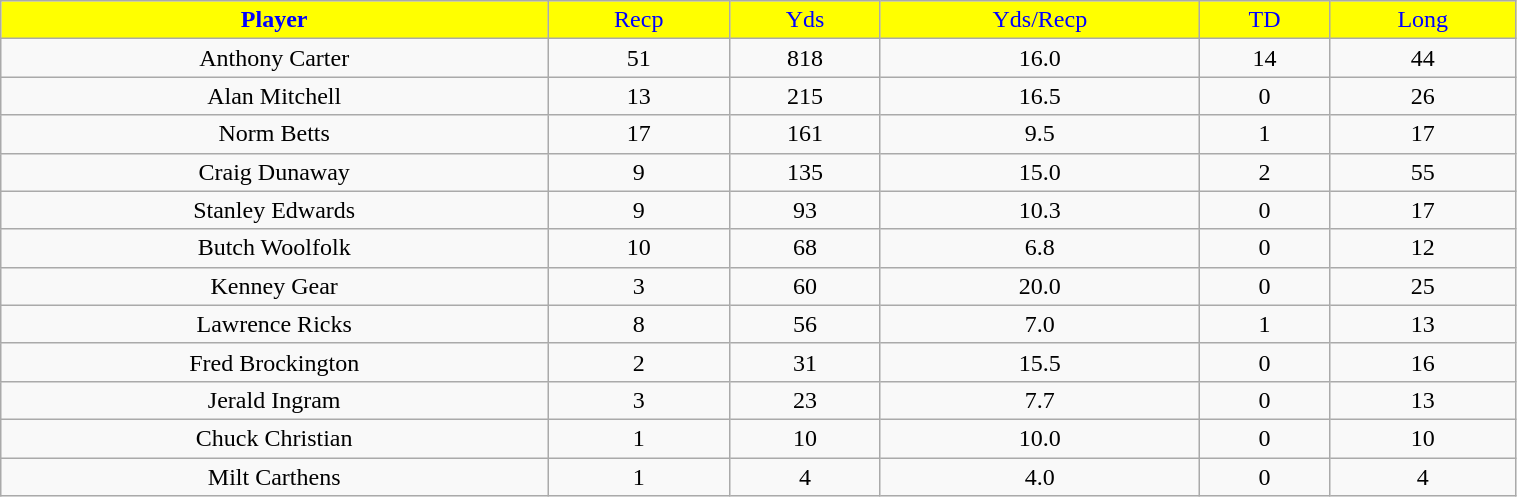<table class="wikitable" width="80%">
<tr align="center"  style="background:yellow;color:blue;">
<td><strong>Player</strong></td>
<td>Recp</td>
<td>Yds</td>
<td>Yds/Recp</td>
<td>TD</td>
<td>Long</td>
</tr>
<tr align="center" bgcolor="">
<td>Anthony Carter</td>
<td>51</td>
<td>818</td>
<td>16.0</td>
<td>14</td>
<td>44</td>
</tr>
<tr align="center" bgcolor="">
<td>Alan Mitchell</td>
<td>13</td>
<td>215</td>
<td>16.5</td>
<td>0</td>
<td>26</td>
</tr>
<tr align="center" bgcolor="">
<td>Norm Betts</td>
<td>17</td>
<td>161</td>
<td>9.5</td>
<td>1</td>
<td>17</td>
</tr>
<tr align="center" bgcolor="">
<td>Craig Dunaway</td>
<td>9</td>
<td>135</td>
<td>15.0</td>
<td>2</td>
<td>55</td>
</tr>
<tr align="center" bgcolor="">
<td>Stanley Edwards</td>
<td>9</td>
<td>93</td>
<td>10.3</td>
<td>0</td>
<td>17</td>
</tr>
<tr align="center" bgcolor="">
<td>Butch Woolfolk</td>
<td>10</td>
<td>68</td>
<td>6.8</td>
<td>0</td>
<td>12</td>
</tr>
<tr align="center" bgcolor="">
<td>Kenney Gear</td>
<td>3</td>
<td>60</td>
<td>20.0</td>
<td>0</td>
<td>25</td>
</tr>
<tr align="center" bgcolor="">
<td>Lawrence Ricks</td>
<td>8</td>
<td>56</td>
<td>7.0</td>
<td>1</td>
<td>13</td>
</tr>
<tr align="center" bgcolor="">
<td>Fred Brockington</td>
<td>2</td>
<td>31</td>
<td>15.5</td>
<td>0</td>
<td>16</td>
</tr>
<tr align="center" bgcolor="">
<td>Jerald Ingram</td>
<td>3</td>
<td>23</td>
<td>7.7</td>
<td>0</td>
<td>13</td>
</tr>
<tr align="center" bgcolor="">
<td>Chuck Christian</td>
<td>1</td>
<td>10</td>
<td>10.0</td>
<td>0</td>
<td>10</td>
</tr>
<tr align="center" bgcolor="">
<td>Milt Carthens</td>
<td>1</td>
<td>4</td>
<td>4.0</td>
<td>0</td>
<td>4</td>
</tr>
</table>
